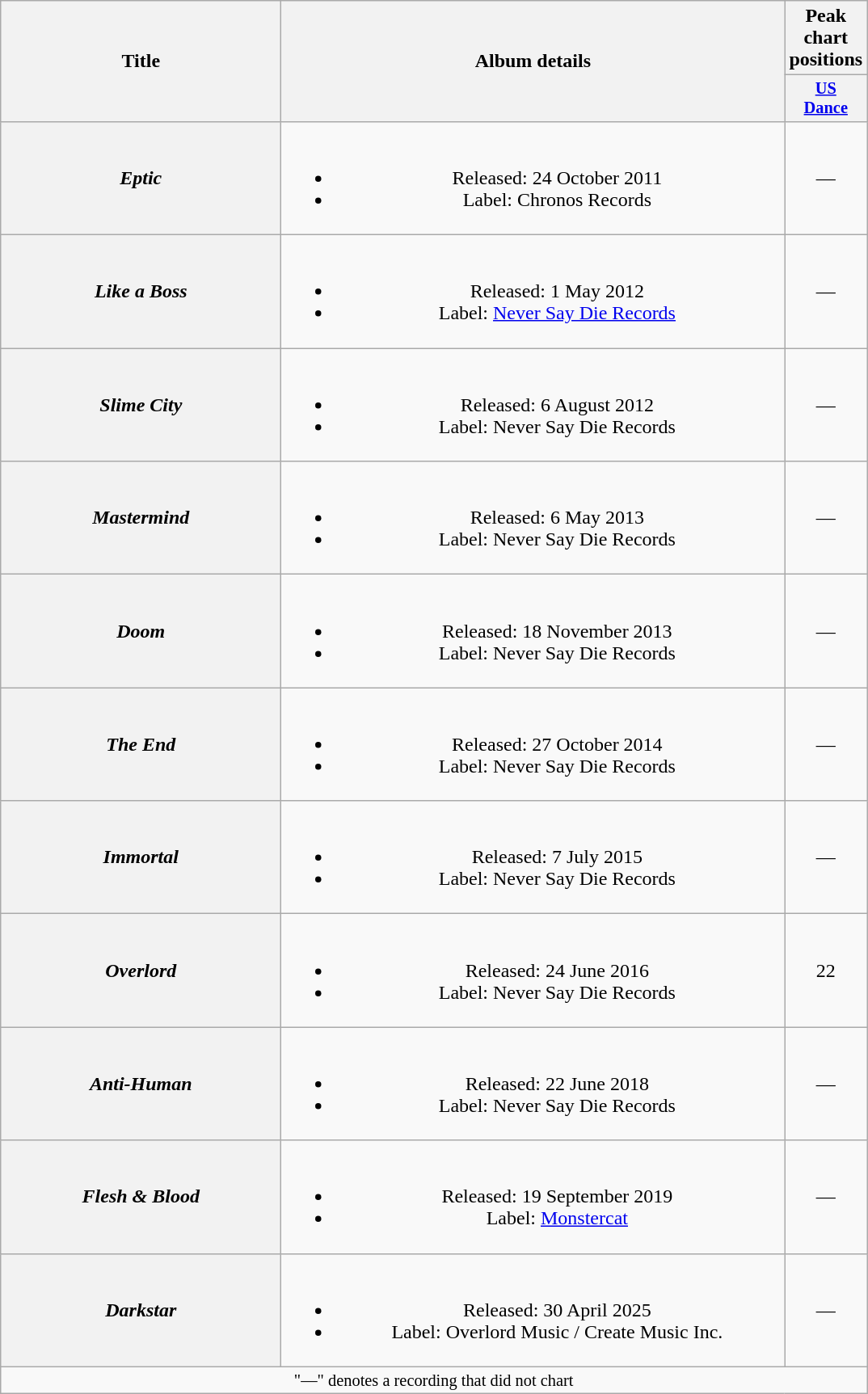<table class="wikitable plainrowheaders" style="text-align:center;">
<tr>
<th scope="col" style="width:14em;" rowspan="2">Title</th>
<th scope="col" style="width:25.5em;" rowspan="2">Album details</th>
<th scope="col">Peak chart positions</th>
</tr>
<tr>
<th scope="col" style="width:3em;font-size:85%;"><a href='#'>US</a><br><a href='#'>Dance</a></th>
</tr>
<tr>
<th scope="row"><em>Eptic</em></th>
<td><br><ul><li>Released: 24 October 2011</li><li>Label: Chronos Records</li></ul></td>
<td>—</td>
</tr>
<tr>
<th scope="row"><em>Like a Boss</em></th>
<td><br><ul><li>Released: 1 May 2012</li><li>Label: <a href='#'>Never Say Die Records</a></li></ul></td>
<td>—</td>
</tr>
<tr>
<th scope="row"><em>Slime City</em></th>
<td><br><ul><li>Released: 6 August 2012</li><li>Label: Never Say Die Records</li></ul></td>
<td>—</td>
</tr>
<tr>
<th scope="row"><em>Mastermind</em></th>
<td><br><ul><li>Released: 6 May 2013</li><li>Label: Never Say Die Records</li></ul></td>
<td>—</td>
</tr>
<tr>
<th scope="row"><em>Doom</em></th>
<td><br><ul><li>Released: 18 November 2013</li><li>Label: Never Say Die Records</li></ul></td>
<td>—</td>
</tr>
<tr>
<th scope="row"><em>The End</em></th>
<td><br><ul><li>Released: 27 October 2014</li><li>Label: Never Say Die Records</li></ul></td>
<td>—</td>
</tr>
<tr>
<th scope="row"><em>Immortal</em></th>
<td><br><ul><li>Released: 7 July 2015</li><li>Label: Never Say Die Records</li></ul></td>
<td>—</td>
</tr>
<tr>
<th scope="row"><em>Overlord</em></th>
<td><br><ul><li>Released: 24 June 2016</li><li>Label: Never Say Die Records</li></ul></td>
<td>22</td>
</tr>
<tr>
<th scope="row"><em>Anti-Human</em></th>
<td><br><ul><li>Released: 22 June 2018</li><li>Label: Never Say Die Records</li></ul></td>
<td>—</td>
</tr>
<tr>
<th scope="row"><em>Flesh & Blood</em></th>
<td><br><ul><li>Released: 19 September 2019</li><li>Label: <a href='#'>Monstercat</a></li></ul></td>
<td>—</td>
</tr>
<tr>
<th scope="row"><em>Darkstar</em></th>
<td><br><ul><li>Released: 30 April 2025</li><li>Label: Overlord Music / Create Music Inc.</li></ul></td>
<td>—</td>
</tr>
<tr>
<td colspan="3" style="font-size:85%">"—" denotes a recording that did not chart</td>
</tr>
</table>
